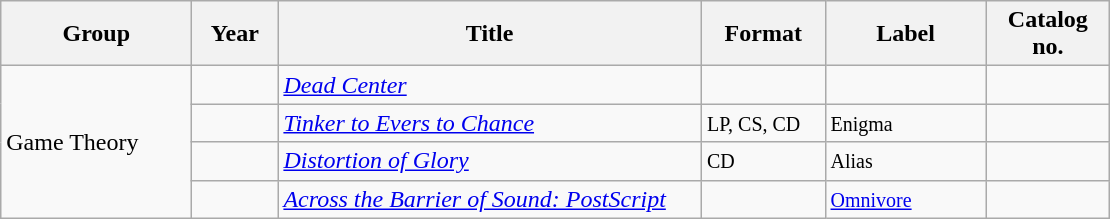<table class="wikitable">
<tr>
<th style="width:120px;">Group</th>
<th style="width:50px;">Year</th>
<th style="width:275px;">Title</th>
<th style="width:75px;">Format</th>
<th style="width:100px;">Label</th>
<th style="width:75px;">Catalog no.</th>
</tr>
<tr>
<td rowspan="4">Game Theory</td>
<td></td>
<td><em><a href='#'>Dead Center</a></em></td>
<td style="font-size:88%;"></td>
<td style="font-size:88%;"></td>
<td style="font-size:88%;"></td>
</tr>
<tr>
<td></td>
<td><em><a href='#'>Tinker to Evers to Chance</a></em></td>
<td><small>LP, CS, CD</small></td>
<td><small>Enigma</small></td>
<td></td>
</tr>
<tr>
<td></td>
<td><em><a href='#'>Distortion of Glory</a></em></td>
<td><small>CD</small></td>
<td><small>Alias</small></td>
<td></td>
</tr>
<tr>
<td></td>
<td><em><a href='#'>Across the Barrier of Sound: PostScript</a></em></td>
<td style="font-size:88%;"></td>
<td><small><a href='#'>Omnivore</a></small></td>
<td style="font-size:88%;"></td>
</tr>
</table>
